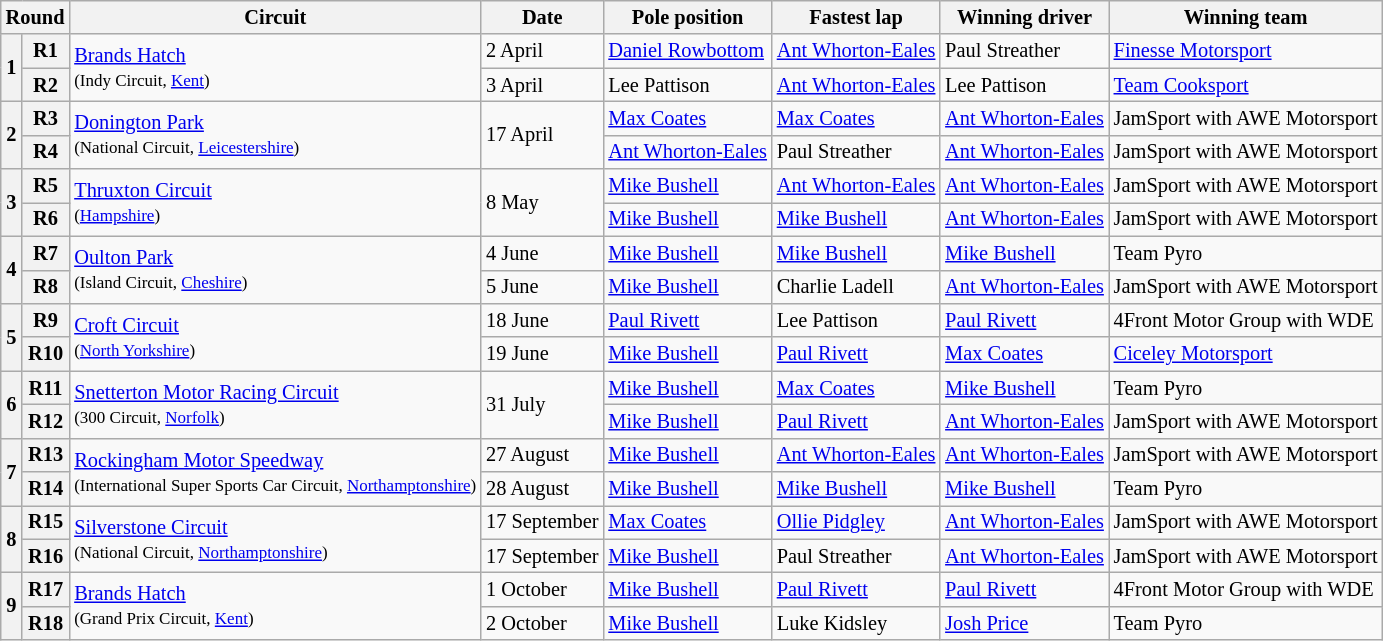<table class="wikitable" style="font-size: 85%">
<tr>
<th colspan=2>Round</th>
<th>Circuit</th>
<th>Date</th>
<th>Pole position</th>
<th>Fastest lap</th>
<th>Winning driver</th>
<th>Winning team</th>
</tr>
<tr>
<th rowspan=2>1</th>
<th>R1</th>
<td rowspan=2><a href='#'>Brands Hatch</a><br><small>(Indy Circuit, <a href='#'>Kent</a>)</small></td>
<td>2 April</td>
<td> <a href='#'>Daniel Rowbottom</a></td>
<td nowrap> <a href='#'>Ant Whorton-Eales</a></td>
<td> Paul Streather</td>
<td><a href='#'>Finesse Motorsport</a></td>
</tr>
<tr>
<th>R2</th>
<td>3 April</td>
<td> Lee Pattison</td>
<td> <a href='#'>Ant Whorton-Eales</a></td>
<td> Lee Pattison</td>
<td><a href='#'>Team Cooksport</a></td>
</tr>
<tr>
<th rowspan=2>2</th>
<th>R3</th>
<td rowspan=2><a href='#'>Donington Park</a><br><small>(National Circuit, <a href='#'>Leicestershire</a>)</small></td>
<td rowspan=2>17 April</td>
<td> <a href='#'>Max Coates</a></td>
<td> <a href='#'>Max Coates</a></td>
<td> <a href='#'>Ant Whorton-Eales</a></td>
<td nowrap>JamSport with AWE Motorsport</td>
</tr>
<tr>
<th>R4</th>
<td nowrap> <a href='#'>Ant Whorton-Eales</a></td>
<td> Paul Streather</td>
<td nowrap> <a href='#'>Ant Whorton-Eales</a></td>
<td>JamSport with AWE Motorsport</td>
</tr>
<tr>
<th rowspan=2>3</th>
<th>R5</th>
<td rowspan=2><a href='#'>Thruxton Circuit</a><br><small>(<a href='#'>Hampshire</a>)</small></td>
<td rowspan=2>8 May</td>
<td> <a href='#'>Mike Bushell</a></td>
<td> <a href='#'>Ant Whorton-Eales</a></td>
<td> <a href='#'>Ant Whorton-Eales</a></td>
<td>JamSport with AWE Motorsport</td>
</tr>
<tr>
<th>R6</th>
<td> <a href='#'>Mike Bushell</a></td>
<td> <a href='#'>Mike Bushell</a></td>
<td> <a href='#'>Ant Whorton-Eales</a></td>
<td>JamSport with AWE Motorsport</td>
</tr>
<tr>
<th rowspan=2>4</th>
<th>R7</th>
<td rowspan=2><a href='#'>Oulton Park</a><br><small>(Island Circuit, <a href='#'>Cheshire</a>)</small></td>
<td>4 June</td>
<td> <a href='#'>Mike Bushell</a></td>
<td> <a href='#'>Mike Bushell</a></td>
<td> <a href='#'>Mike Bushell</a></td>
<td>Team Pyro</td>
</tr>
<tr>
<th>R8</th>
<td>5 June</td>
<td> <a href='#'>Mike Bushell</a></td>
<td> Charlie Ladell</td>
<td> <a href='#'>Ant Whorton-Eales</a></td>
<td>JamSport with AWE Motorsport</td>
</tr>
<tr>
<th rowspan=2>5</th>
<th>R9</th>
<td rowspan=2><a href='#'>Croft Circuit</a><br><small>(<a href='#'>North Yorkshire</a>)</small></td>
<td>18 June</td>
<td> <a href='#'>Paul Rivett</a></td>
<td> Lee Pattison</td>
<td> <a href='#'>Paul Rivett</a></td>
<td>4Front Motor Group with WDE</td>
</tr>
<tr>
<th>R10</th>
<td>19 June</td>
<td> <a href='#'>Mike Bushell</a></td>
<td> <a href='#'>Paul Rivett</a></td>
<td> <a href='#'>Max Coates</a></td>
<td><a href='#'>Ciceley Motorsport</a></td>
</tr>
<tr>
<th rowspan=2>6</th>
<th>R11</th>
<td rowspan=2><a href='#'>Snetterton Motor Racing Circuit</a><br><small>(300 Circuit, <a href='#'>Norfolk</a>)</small></td>
<td rowspan=2>31 July</td>
<td> <a href='#'>Mike Bushell</a></td>
<td> <a href='#'>Max Coates</a></td>
<td> <a href='#'>Mike Bushell</a></td>
<td>Team Pyro</td>
</tr>
<tr>
<th>R12</th>
<td> <a href='#'>Mike Bushell</a></td>
<td> <a href='#'>Paul Rivett</a></td>
<td> <a href='#'>Ant Whorton-Eales</a></td>
<td>JamSport with AWE Motorsport</td>
</tr>
<tr>
<th rowspan=2>7</th>
<th>R13</th>
<td rowspan=2 nowrap><a href='#'>Rockingham Motor Speedway</a><br><small>(International Super Sports Car Circuit, <a href='#'>Northamptonshire</a>)</small></td>
<td>27 August</td>
<td> <a href='#'>Mike Bushell</a></td>
<td> <a href='#'>Ant Whorton-Eales</a></td>
<td> <a href='#'>Ant Whorton-Eales</a></td>
<td>JamSport with AWE Motorsport</td>
</tr>
<tr>
<th>R14</th>
<td>28 August</td>
<td> <a href='#'>Mike Bushell</a></td>
<td> <a href='#'>Mike Bushell</a></td>
<td> <a href='#'>Mike Bushell</a></td>
<td>Team Pyro</td>
</tr>
<tr>
<th rowspan=2>8</th>
<th>R15</th>
<td rowspan=2><a href='#'>Silverstone Circuit</a><br><small>(National Circuit, <a href='#'>Northamptonshire</a>)</small></td>
<td nowrap>17 September</td>
<td> <a href='#'>Max Coates</a></td>
<td> <a href='#'>Ollie Pidgley</a></td>
<td> <a href='#'>Ant Whorton-Eales</a></td>
<td>JamSport with AWE Motorsport</td>
</tr>
<tr>
<th>R16</th>
<td>17 September</td>
<td> <a href='#'>Mike Bushell</a></td>
<td> Paul Streather</td>
<td> <a href='#'>Ant Whorton-Eales</a></td>
<td>JamSport with AWE Motorsport</td>
</tr>
<tr>
<th rowspan=2>9</th>
<th>R17</th>
<td rowspan=2><a href='#'>Brands Hatch</a><br><small>(Grand Prix Circuit, <a href='#'>Kent</a>)</small></td>
<td>1 October</td>
<td> <a href='#'>Mike Bushell</a></td>
<td> <a href='#'>Paul Rivett</a></td>
<td> <a href='#'>Paul Rivett</a></td>
<td>4Front Motor Group with WDE</td>
</tr>
<tr>
<th>R18</th>
<td>2 October</td>
<td> <a href='#'>Mike Bushell</a></td>
<td> Luke Kidsley</td>
<td> <a href='#'>Josh Price</a></td>
<td>Team Pyro</td>
</tr>
</table>
